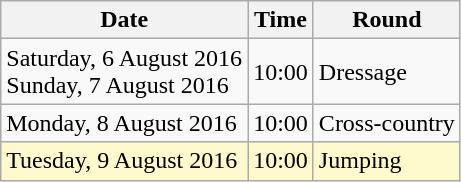<table class="wikitable">
<tr>
<th>Date</th>
<th>Time</th>
<th>Round</th>
</tr>
<tr>
<td>Saturday, 6 August 2016<br>Sunday, 7 August 2016</td>
<td>10:00</td>
<td>Dressage</td>
</tr>
<tr>
<td>Monday, 8 August 2016</td>
<td>10:00</td>
<td>Cross-country</td>
</tr>
<tr>
<td style=background:lemonchiffon>Tuesday, 9 August 2016</td>
<td style=background:lemonchiffon>10:00</td>
<td style=background:lemonchiffon>Jumping</td>
</tr>
</table>
